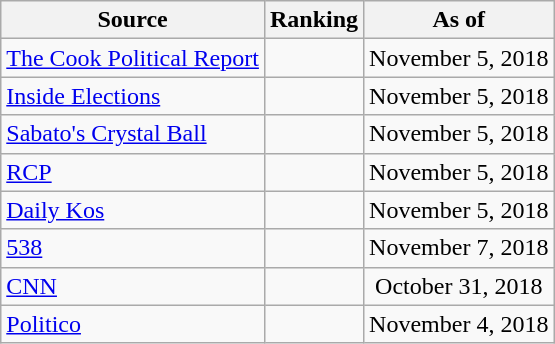<table class="wikitable" style="text-align:center">
<tr>
<th>Source</th>
<th>Ranking</th>
<th>As of</th>
</tr>
<tr>
<td align=left><a href='#'>The Cook Political Report</a></td>
<td></td>
<td>November 5, 2018</td>
</tr>
<tr>
<td align=left><a href='#'>Inside Elections</a></td>
<td></td>
<td>November 5, 2018</td>
</tr>
<tr>
<td align=left><a href='#'>Sabato's Crystal Ball</a></td>
<td></td>
<td>November 5, 2018</td>
</tr>
<tr>
<td align="left"><a href='#'>RCP</a></td>
<td></td>
<td>November 5, 2018</td>
</tr>
<tr>
<td align="left"><a href='#'>Daily Kos</a></td>
<td></td>
<td>November 5, 2018</td>
</tr>
<tr>
<td align="left"><a href='#'>538</a></td>
<td></td>
<td>November 7, 2018</td>
</tr>
<tr>
<td align="left"><a href='#'>CNN</a></td>
<td></td>
<td>October 31, 2018</td>
</tr>
<tr>
<td align="left"><a href='#'>Politico</a></td>
<td></td>
<td>November 4, 2018</td>
</tr>
</table>
